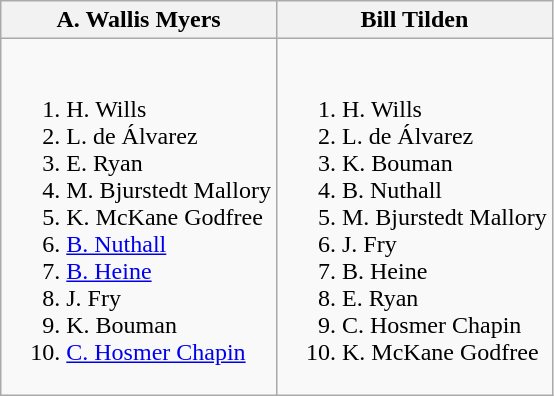<table class="wikitable">
<tr>
<th>A. Wallis Myers</th>
<th>Bill Tilden</th>
</tr>
<tr style="vertical-align: top;">
<td style="white-space: nowrap;"><br><ol><li> H. Wills</li><li> L. de Álvarez</li><li> E. Ryan</li><li> M. Bjurstedt Mallory</li><li> K. McKane Godfree</li><li> <a href='#'>B. Nuthall</a></li><li> <a href='#'>B. Heine</a></li><li> J. Fry</li><li> K. Bouman</li><li> <a href='#'>C. Hosmer Chapin</a></li></ol></td>
<td style="white-space: nowrap;"><br><ol><li> H. Wills</li><li> L. de Álvarez</li><li> K. Bouman</li><li> B. Nuthall</li><li> M. Bjurstedt Mallory</li><li> J. Fry</li><li> B. Heine</li><li> E. Ryan</li><li> C. Hosmer Chapin</li><li> K. McKane Godfree</li></ol></td>
</tr>
</table>
